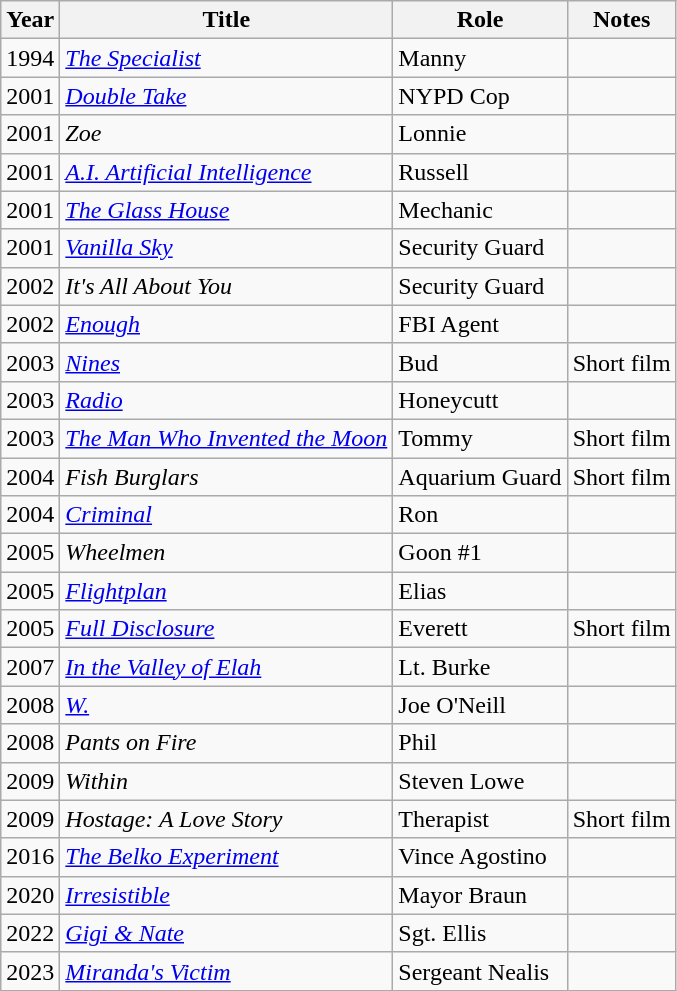<table class="wikitable sortable">
<tr>
<th>Year</th>
<th>Title</th>
<th>Role</th>
<th>Notes</th>
</tr>
<tr>
<td>1994</td>
<td><em><a href='#'>The Specialist</a></em></td>
<td>Manny</td>
<td></td>
</tr>
<tr>
<td>2001</td>
<td><em><a href='#'>Double Take</a></em></td>
<td>NYPD Cop</td>
<td></td>
</tr>
<tr>
<td>2001</td>
<td><em>Zoe</em></td>
<td>Lonnie</td>
<td></td>
</tr>
<tr>
<td>2001</td>
<td><em><a href='#'>A.I. Artificial Intelligence</a></em></td>
<td>Russell</td>
<td></td>
</tr>
<tr>
<td>2001</td>
<td><em><a href='#'>The Glass House</a></em></td>
<td>Mechanic</td>
<td></td>
</tr>
<tr>
<td>2001</td>
<td><em><a href='#'>Vanilla Sky</a></em></td>
<td>Security Guard</td>
<td></td>
</tr>
<tr>
<td>2002</td>
<td><em>It's All About You</em></td>
<td>Security Guard</td>
<td></td>
</tr>
<tr>
<td>2002</td>
<td><em><a href='#'>Enough</a></em></td>
<td>FBI Agent</td>
<td></td>
</tr>
<tr>
<td>2003</td>
<td><em><a href='#'>Nines</a></em></td>
<td>Bud</td>
<td>Short film</td>
</tr>
<tr>
<td>2003</td>
<td><em><a href='#'>Radio</a></em></td>
<td>Honeycutt</td>
<td></td>
</tr>
<tr>
<td>2003</td>
<td><em><a href='#'>The Man Who Invented the Moon</a></em></td>
<td>Tommy</td>
<td>Short film</td>
</tr>
<tr>
<td>2004</td>
<td><em>Fish Burglars</em></td>
<td>Aquarium Guard</td>
<td>Short film</td>
</tr>
<tr>
<td>2004</td>
<td><em><a href='#'>Criminal</a></em></td>
<td>Ron</td>
<td></td>
</tr>
<tr>
<td>2005</td>
<td><em>Wheelmen</em></td>
<td>Goon #1</td>
<td></td>
</tr>
<tr>
<td>2005</td>
<td><em><a href='#'>Flightplan</a></em></td>
<td>Elias</td>
<td></td>
</tr>
<tr>
<td>2005</td>
<td><em><a href='#'>Full Disclosure</a></em></td>
<td>Everett</td>
<td>Short film</td>
</tr>
<tr>
<td>2007</td>
<td><em><a href='#'>In the Valley of Elah</a></em></td>
<td>Lt. Burke</td>
<td></td>
</tr>
<tr>
<td>2008</td>
<td><em><a href='#'>W.</a></em></td>
<td>Joe O'Neill</td>
<td></td>
</tr>
<tr>
<td>2008</td>
<td><em>Pants on Fire</em></td>
<td>Phil</td>
<td></td>
</tr>
<tr>
<td>2009</td>
<td><em>Within</em></td>
<td>Steven Lowe</td>
<td></td>
</tr>
<tr>
<td>2009</td>
<td><em>Hostage: A Love Story</em></td>
<td>Therapist</td>
<td>Short film</td>
</tr>
<tr>
<td>2016</td>
<td><em><a href='#'>The Belko Experiment</a></em></td>
<td>Vince Agostino</td>
<td></td>
</tr>
<tr>
<td>2020</td>
<td><em><a href='#'>Irresistible</a></em></td>
<td>Mayor Braun</td>
<td></td>
</tr>
<tr>
<td>2022</td>
<td><em><a href='#'>Gigi & Nate</a></em></td>
<td>Sgt. Ellis</td>
<td></td>
</tr>
<tr>
<td>2023</td>
<td><em><a href='#'>Miranda's Victim</a></em></td>
<td>Sergeant Nealis</td>
<td></td>
</tr>
</table>
